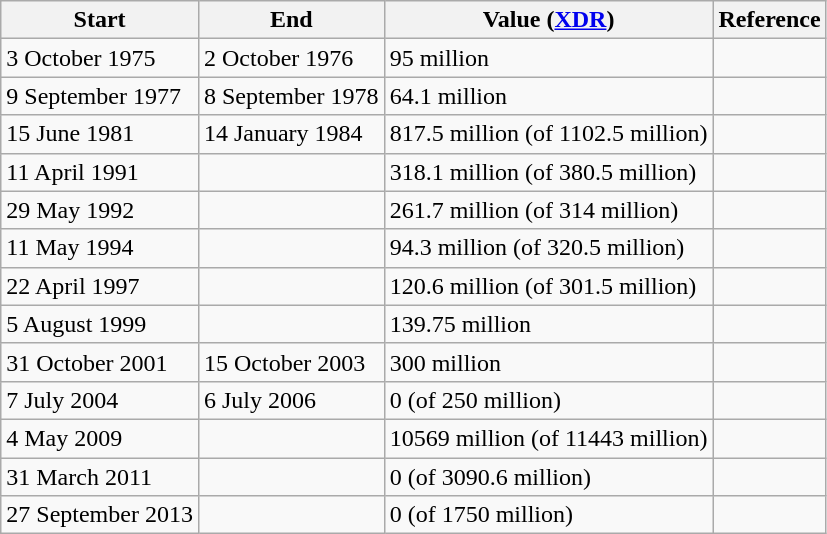<table class="wikitable">
<tr>
<th>Start</th>
<th>End</th>
<th>Value (<a href='#'>XDR</a>)</th>
<th>Reference</th>
</tr>
<tr>
<td>3 October 1975</td>
<td>2 October 1976</td>
<td>95 million</td>
<td></td>
</tr>
<tr>
<td>9 September 1977</td>
<td>8 September 1978</td>
<td>64.1 million</td>
<td></td>
</tr>
<tr>
<td>15 June 1981</td>
<td>14 January 1984</td>
<td>817.5 million (of 1102.5 million)</td>
<td></td>
</tr>
<tr>
<td>11 April 1991</td>
<td></td>
<td>318.1 million (of 380.5 million)</td>
<td></td>
</tr>
<tr>
<td>29 May 1992</td>
<td></td>
<td>261.7 million (of 314 million)</td>
<td></td>
</tr>
<tr>
<td>11 May 1994</td>
<td></td>
<td>94.3 million (of 320.5 million)</td>
<td></td>
</tr>
<tr>
<td>22 April 1997</td>
<td></td>
<td>120.6 million (of 301.5 million)</td>
<td></td>
</tr>
<tr>
<td>5 August 1999</td>
<td></td>
<td>139.75 million</td>
<td></td>
</tr>
<tr>
<td>31 October 2001</td>
<td>15 October 2003</td>
<td>300 million</td>
<td></td>
</tr>
<tr>
<td>7 July 2004</td>
<td>6 July 2006</td>
<td>0 (of 250 million)</td>
<td></td>
</tr>
<tr>
<td>4 May 2009</td>
<td></td>
<td>10569 million (of 11443 million)</td>
<td></td>
</tr>
<tr>
<td>31 March 2011</td>
<td></td>
<td>0 (of 3090.6 million)</td>
<td></td>
</tr>
<tr>
<td>27 September 2013</td>
<td></td>
<td>0 (of 1750 million)</td>
<td></td>
</tr>
</table>
